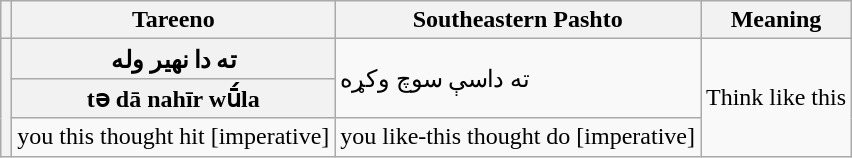<table class="wikitable">
<tr>
<th></th>
<th>Tareeno</th>
<th>Southeastern Pashto</th>
<th>Meaning</th>
</tr>
<tr>
<th rowspan="3"></th>
<th><strong>ته دا نهير وله</strong></th>
<td rowspan="2">ته داسې سوچ وکړه</td>
<td rowspan="3">Think like this</td>
</tr>
<tr>
<th>tə dā nahīr wū́la</th>
</tr>
<tr>
<td>you this thought hit [imperative]</td>
<td>you like-this thought do [imperative]</td>
</tr>
</table>
